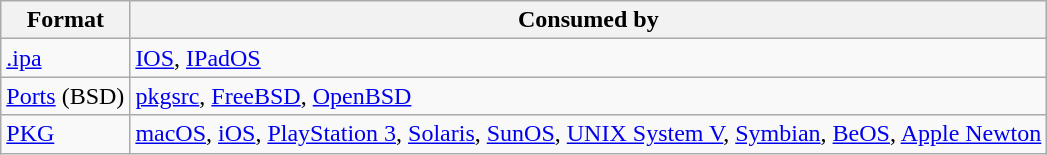<table class="wikitable">
<tr>
<th>Format</th>
<th>Consumed by</th>
</tr>
<tr>
<td><a href='#'>.ipa</a></td>
<td><a href='#'>IOS</a>, <a href='#'>IPadOS</a></td>
</tr>
<tr>
<td><a href='#'>Ports</a> (BSD)</td>
<td><a href='#'>pkgsrc</a>, <a href='#'>FreeBSD</a>, <a href='#'>OpenBSD</a></td>
</tr>
<tr>
<td><a href='#'>PKG</a></td>
<td><a href='#'>macOS</a>, <a href='#'>iOS</a>, <a href='#'>PlayStation 3</a>, <a href='#'>Solaris</a>, <a href='#'>SunOS</a>, <a href='#'>UNIX System V</a>, <a href='#'>Symbian</a>, <a href='#'>BeOS</a>, <a href='#'>Apple Newton</a></td>
</tr>
</table>
